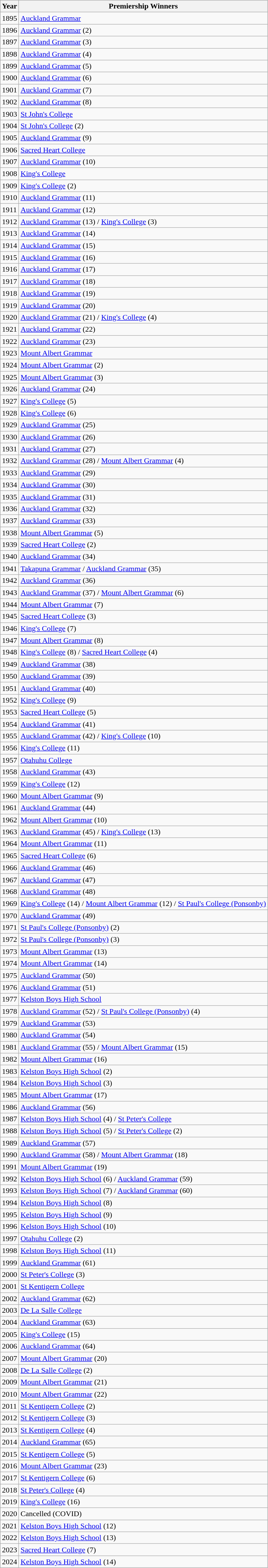<table class="wikitable">
<tr>
<th>Year</th>
<th>Premiership Winners</th>
</tr>
<tr>
<td>1895</td>
<td><a href='#'>Auckland Grammar</a></td>
</tr>
<tr>
<td>1896</td>
<td><a href='#'>Auckland Grammar</a> (2)</td>
</tr>
<tr>
<td>1897</td>
<td><a href='#'>Auckland Grammar</a> (3)</td>
</tr>
<tr>
<td>1898</td>
<td><a href='#'>Auckland Grammar</a> (4)</td>
</tr>
<tr>
<td>1899</td>
<td><a href='#'>Auckland Grammar</a> (5)</td>
</tr>
<tr>
<td>1900</td>
<td><a href='#'>Auckland Grammar</a> (6)</td>
</tr>
<tr>
<td>1901</td>
<td><a href='#'>Auckland Grammar</a> (7)</td>
</tr>
<tr>
<td>1902</td>
<td><a href='#'>Auckland Grammar</a> (8)</td>
</tr>
<tr>
<td>1903</td>
<td><a href='#'>St John's College</a></td>
</tr>
<tr>
<td>1904</td>
<td><a href='#'>St John's College</a> (2)</td>
</tr>
<tr>
<td>1905</td>
<td><a href='#'>Auckland Grammar</a> (9)</td>
</tr>
<tr>
<td>1906</td>
<td><a href='#'>Sacred Heart College</a></td>
</tr>
<tr>
<td>1907</td>
<td><a href='#'>Auckland Grammar</a> (10)</td>
</tr>
<tr>
<td>1908</td>
<td><a href='#'>King's College</a></td>
</tr>
<tr>
<td>1909</td>
<td><a href='#'>King's College</a> (2)</td>
</tr>
<tr>
<td>1910</td>
<td><a href='#'>Auckland Grammar</a> (11)</td>
</tr>
<tr>
<td>1911</td>
<td><a href='#'>Auckland Grammar</a> (12)</td>
</tr>
<tr>
<td>1912</td>
<td><a href='#'>Auckland Grammar</a> (13) / <a href='#'>King's College</a> (3)</td>
</tr>
<tr>
<td>1913</td>
<td><a href='#'>Auckland Grammar</a> (14)</td>
</tr>
<tr>
<td>1914</td>
<td><a href='#'>Auckland Grammar</a> (15)</td>
</tr>
<tr>
<td>1915</td>
<td><a href='#'>Auckland Grammar</a> (16)</td>
</tr>
<tr>
<td>1916</td>
<td><a href='#'>Auckland Grammar</a> (17)</td>
</tr>
<tr>
<td>1917</td>
<td><a href='#'>Auckland Grammar</a> (18)</td>
</tr>
<tr>
<td>1918</td>
<td><a href='#'>Auckland Grammar</a> (19)</td>
</tr>
<tr>
<td>1919</td>
<td><a href='#'>Auckland Grammar</a> (20)</td>
</tr>
<tr>
<td>1920</td>
<td><a href='#'>Auckland Grammar</a> (21) / <a href='#'>King's College</a> (4)</td>
</tr>
<tr>
<td>1921</td>
<td><a href='#'>Auckland Grammar</a> (22)</td>
</tr>
<tr>
<td>1922</td>
<td><a href='#'>Auckland Grammar</a> (23)</td>
</tr>
<tr>
<td>1923</td>
<td><a href='#'>Mount Albert Grammar</a></td>
</tr>
<tr>
<td>1924</td>
<td><a href='#'>Mount Albert Grammar</a> (2)</td>
</tr>
<tr>
<td>1925</td>
<td><a href='#'>Mount Albert Grammar</a> (3)</td>
</tr>
<tr>
<td>1926</td>
<td><a href='#'>Auckland Grammar</a> (24)</td>
</tr>
<tr>
<td>1927</td>
<td><a href='#'>King's College</a> (5)</td>
</tr>
<tr>
<td>1928</td>
<td><a href='#'>King's College</a> (6)</td>
</tr>
<tr>
<td>1929</td>
<td><a href='#'>Auckland Grammar</a> (25)</td>
</tr>
<tr>
<td>1930</td>
<td><a href='#'>Auckland Grammar</a> (26)</td>
</tr>
<tr>
<td>1931</td>
<td><a href='#'>Auckland Grammar</a> (27)</td>
</tr>
<tr>
<td>1932</td>
<td><a href='#'>Auckland Grammar</a> (28) / <a href='#'>Mount Albert Grammar</a> (4)</td>
</tr>
<tr>
<td>1933</td>
<td><a href='#'>Auckland Grammar</a> (29)</td>
</tr>
<tr>
<td>1934</td>
<td><a href='#'>Auckland Grammar</a> (30)</td>
</tr>
<tr>
<td>1935</td>
<td><a href='#'>Auckland Grammar</a> (31)</td>
</tr>
<tr>
<td>1936</td>
<td><a href='#'>Auckland Grammar</a> (32)</td>
</tr>
<tr>
<td>1937</td>
<td><a href='#'>Auckland Grammar</a> (33)</td>
</tr>
<tr>
<td>1938</td>
<td><a href='#'>Mount Albert Grammar</a> (5)</td>
</tr>
<tr>
<td>1939</td>
<td><a href='#'>Sacred Heart College</a> (2)</td>
</tr>
<tr>
<td>1940</td>
<td><a href='#'>Auckland Grammar</a> (34)</td>
</tr>
<tr>
<td>1941</td>
<td><a href='#'>Takapuna Grammar</a> / <a href='#'>Auckland Grammar</a> (35)</td>
</tr>
<tr>
<td>1942</td>
<td><a href='#'>Auckland Grammar</a> (36)</td>
</tr>
<tr>
<td>1943</td>
<td><a href='#'>Auckland Grammar</a> (37) / <a href='#'>Mount Albert Grammar</a> (6)</td>
</tr>
<tr>
<td>1944</td>
<td><a href='#'>Mount Albert Grammar</a> (7)</td>
</tr>
<tr>
<td>1945</td>
<td><a href='#'>Sacred Heart College</a> (3)</td>
</tr>
<tr>
<td>1946</td>
<td><a href='#'>King's College</a> (7)</td>
</tr>
<tr>
<td>1947</td>
<td><a href='#'>Mount Albert Grammar</a> (8)</td>
</tr>
<tr>
<td>1948</td>
<td><a href='#'>King's College</a> (8) / <a href='#'>Sacred Heart College</a> (4)</td>
</tr>
<tr>
<td>1949</td>
<td><a href='#'>Auckland Grammar</a> (38)</td>
</tr>
<tr>
<td>1950</td>
<td><a href='#'>Auckland Grammar</a> (39)</td>
</tr>
<tr>
<td>1951</td>
<td><a href='#'>Auckland Grammar</a> (40)</td>
</tr>
<tr>
<td>1952</td>
<td><a href='#'>King's College</a> (9)</td>
</tr>
<tr>
<td>1953</td>
<td><a href='#'>Sacred Heart College</a> (5)</td>
</tr>
<tr>
<td>1954</td>
<td><a href='#'>Auckland Grammar</a> (41)</td>
</tr>
<tr>
<td>1955</td>
<td><a href='#'>Auckland Grammar</a> (42) / <a href='#'>King's College</a> (10)</td>
</tr>
<tr>
<td>1956</td>
<td><a href='#'>King's College</a> (11)</td>
</tr>
<tr>
<td>1957</td>
<td><a href='#'>Otahuhu College</a></td>
</tr>
<tr>
<td>1958</td>
<td><a href='#'>Auckland Grammar</a> (43)</td>
</tr>
<tr>
<td>1959</td>
<td><a href='#'>King's College</a> (12)</td>
</tr>
<tr>
<td>1960</td>
<td><a href='#'>Mount Albert Grammar</a> (9)</td>
</tr>
<tr>
<td>1961</td>
<td><a href='#'>Auckland Grammar</a> (44)</td>
</tr>
<tr>
<td>1962</td>
<td><a href='#'>Mount Albert Grammar</a> (10)</td>
</tr>
<tr>
<td>1963</td>
<td><a href='#'>Auckland Grammar</a> (45) / <a href='#'>King's College</a> (13)</td>
</tr>
<tr>
<td>1964</td>
<td><a href='#'>Mount Albert Grammar</a> (11)</td>
</tr>
<tr>
<td>1965</td>
<td><a href='#'>Sacred Heart College</a> (6)</td>
</tr>
<tr>
<td>1966</td>
<td><a href='#'>Auckland Grammar</a> (46)</td>
</tr>
<tr>
<td>1967</td>
<td><a href='#'>Auckland Grammar</a> (47)</td>
</tr>
<tr>
<td>1968</td>
<td><a href='#'>Auckland Grammar</a> (48)</td>
</tr>
<tr>
<td>1969</td>
<td><a href='#'>King's College</a> (14) / <a href='#'>Mount Albert Grammar</a> (12) / <a href='#'>St Paul's College (Ponsonby)</a></td>
</tr>
<tr>
<td>1970</td>
<td><a href='#'>Auckland Grammar</a> (49)</td>
</tr>
<tr>
<td>1971</td>
<td><a href='#'>St Paul's College (Ponsonby)</a> (2)</td>
</tr>
<tr>
<td>1972</td>
<td><a href='#'>St Paul's College (Ponsonby)</a> (3)</td>
</tr>
<tr>
<td>1973</td>
<td><a href='#'>Mount Albert Grammar</a> (13)</td>
</tr>
<tr>
<td>1974</td>
<td><a href='#'>Mount Albert Grammar</a> (14)</td>
</tr>
<tr>
<td>1975</td>
<td><a href='#'>Auckland Grammar</a> (50)</td>
</tr>
<tr>
<td>1976</td>
<td><a href='#'>Auckland Grammar</a> (51)</td>
</tr>
<tr>
<td>1977</td>
<td><a href='#'>Kelston Boys High School</a></td>
</tr>
<tr>
<td>1978</td>
<td><a href='#'>Auckland Grammar</a> (52) / <a href='#'>St Paul's College (Ponsonby)</a> (4)</td>
</tr>
<tr>
<td>1979</td>
<td><a href='#'>Auckland Grammar</a> (53)</td>
</tr>
<tr>
<td>1980</td>
<td><a href='#'>Auckland Grammar</a> (54)</td>
</tr>
<tr>
<td>1981</td>
<td><a href='#'>Auckland Grammar</a> (55) / <a href='#'>Mount Albert Grammar</a> (15)</td>
</tr>
<tr>
<td>1982</td>
<td><a href='#'>Mount Albert Grammar</a> (16)</td>
</tr>
<tr>
<td>1983</td>
<td><a href='#'>Kelston Boys High School</a> (2)</td>
</tr>
<tr>
<td>1984</td>
<td><a href='#'>Kelston Boys High School</a> (3)</td>
</tr>
<tr>
<td>1985</td>
<td><a href='#'>Mount Albert Grammar</a> (17)</td>
</tr>
<tr>
<td>1986</td>
<td><a href='#'>Auckland Grammar</a> (56)</td>
</tr>
<tr>
<td>1987</td>
<td><a href='#'>Kelston Boys High School</a> (4) / <a href='#'>St Peter's College</a></td>
</tr>
<tr>
<td>1988</td>
<td><a href='#'>Kelston Boys High School</a> (5) / <a href='#'>St Peter's College</a> (2)</td>
</tr>
<tr>
<td>1989</td>
<td><a href='#'>Auckland Grammar</a> (57)</td>
</tr>
<tr>
<td>1990</td>
<td><a href='#'>Auckland Grammar</a> (58) / <a href='#'>Mount Albert Grammar</a> (18)</td>
</tr>
<tr>
<td>1991</td>
<td><a href='#'>Mount Albert Grammar</a> (19)</td>
</tr>
<tr>
<td>1992</td>
<td><a href='#'>Kelston Boys High School</a> (6) / <a href='#'>Auckland Grammar</a> (59)</td>
</tr>
<tr>
<td>1993</td>
<td><a href='#'>Kelston Boys High School</a> (7) / <a href='#'>Auckland Grammar</a> (60)</td>
</tr>
<tr>
<td>1994</td>
<td><a href='#'>Kelston Boys High School</a> (8)</td>
</tr>
<tr>
<td>1995</td>
<td><a href='#'>Kelston Boys High School</a> (9)</td>
</tr>
<tr>
<td>1996</td>
<td><a href='#'>Kelston Boys High School</a> (10)</td>
</tr>
<tr>
<td>1997</td>
<td><a href='#'>Otahuhu College</a> (2)</td>
</tr>
<tr>
<td>1998</td>
<td><a href='#'>Kelston Boys High School</a> (11)</td>
</tr>
<tr>
<td>1999</td>
<td><a href='#'>Auckland Grammar</a> (61)</td>
</tr>
<tr>
<td>2000</td>
<td><a href='#'>St Peter's College</a> (3)</td>
</tr>
<tr>
<td>2001</td>
<td><a href='#'>St Kentigern College</a></td>
</tr>
<tr>
<td>2002</td>
<td><a href='#'>Auckland Grammar</a> (62)</td>
</tr>
<tr>
<td>2003</td>
<td><a href='#'>De La Salle College</a></td>
</tr>
<tr>
<td>2004</td>
<td><a href='#'>Auckland Grammar</a> (63)</td>
</tr>
<tr>
<td>2005</td>
<td><a href='#'>King's College</a> (15)</td>
</tr>
<tr>
<td>2006</td>
<td><a href='#'>Auckland Grammar</a> (64)</td>
</tr>
<tr>
<td>2007</td>
<td><a href='#'>Mount Albert Grammar</a> (20)</td>
</tr>
<tr>
<td>2008</td>
<td><a href='#'>De La Salle College</a> (2)</td>
</tr>
<tr>
<td>2009</td>
<td><a href='#'>Mount Albert Grammar</a> (21)</td>
</tr>
<tr>
<td>2010</td>
<td><a href='#'>Mount Albert Grammar</a> (22)</td>
</tr>
<tr>
<td>2011</td>
<td><a href='#'>St Kentigern College</a> (2)</td>
</tr>
<tr>
<td>2012</td>
<td><a href='#'>St Kentigern College</a> (3)</td>
</tr>
<tr>
<td>2013</td>
<td><a href='#'>St Kentigern College</a> (4)</td>
</tr>
<tr>
<td>2014</td>
<td><a href='#'>Auckland Grammar</a> (65)</td>
</tr>
<tr>
<td>2015</td>
<td><a href='#'>St Kentigern College</a> (5)</td>
</tr>
<tr>
<td>2016</td>
<td><a href='#'>Mount Albert Grammar</a> (23)</td>
</tr>
<tr>
<td>2017</td>
<td><a href='#'>St Kentigern College</a> (6)</td>
</tr>
<tr>
<td>2018</td>
<td><a href='#'>St Peter's College</a> (4)</td>
</tr>
<tr>
<td>2019</td>
<td><a href='#'>King's College</a> (16)</td>
</tr>
<tr>
<td>2020</td>
<td>Cancelled (COVID)</td>
</tr>
<tr>
<td>2021</td>
<td><a href='#'>Kelston Boys High School</a> (12)</td>
</tr>
<tr>
<td>2022</td>
<td><a href='#'>Kelston Boys High School</a> (13)</td>
</tr>
<tr>
<td>2023</td>
<td><a href='#'>Sacred Heart College</a> (7)</td>
</tr>
<tr>
<td>2024</td>
<td><a href='#'>Kelston Boys High School</a> (14)</td>
</tr>
</table>
